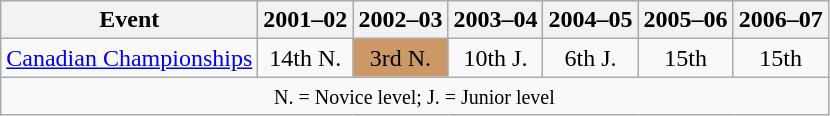<table class="wikitable" style="text-align:center">
<tr>
<th>Event</th>
<th>2001–02</th>
<th>2002–03</th>
<th>2003–04</th>
<th>2004–05</th>
<th>2005–06</th>
<th>2006–07</th>
</tr>
<tr>
<td align=left><a href='#'>Canadian Championships</a></td>
<td>14th N.</td>
<td bgcolor=cc9966>3rd N.</td>
<td>10th J.</td>
<td>6th J.</td>
<td>15th</td>
<td>15th</td>
</tr>
<tr>
<td colspan=7 align=center><small> N. = Novice level; J. = Junior level </small></td>
</tr>
</table>
